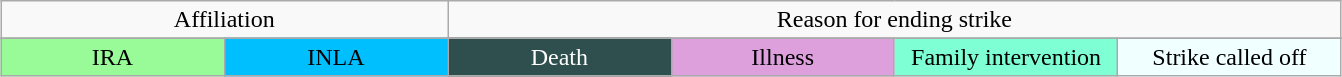<table class="wikitable" style="margin-left: auto; margin-right: auto; border: none;">
<tr>
</tr>
<tr align="center">
</tr>
<tr>
</tr>
<tr align="center">
<td colspan="2">Affiliation</td>
<td colspan="4">Reason for ending strike</td>
</tr>
<tr>
</tr>
<tr align="center">
<td style="background-color: #98FB98; color: black;" width="15%">IRA</td>
<td style="background-color: #00BFFF" width="15%">INLA</td>
<td style="background-color: #2F4F4F; color: white;" width="15%">Death</td>
<td style="background-color: #DDA0DD; color: black;" width="15%">Illness</td>
<td style="background-color: #7FFFD4; color: black;" width="15%">Family intervention</td>
<td style="background-color: #F0FFFF; color: black;" width="15%">Strike called off</td>
</tr>
</table>
